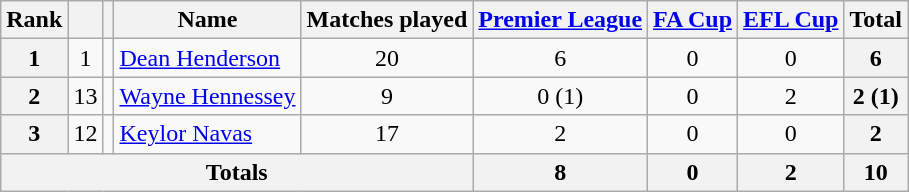<table class="wikitable" style="text-align:center;">
<tr>
<th>Rank</th>
<th></th>
<th></th>
<th>Name</th>
<th>Matches played</th>
<th><a href='#'>Premier League</a></th>
<th><a href='#'>FA Cup</a></th>
<th><a href='#'>EFL Cup</a></th>
<th>Total</th>
</tr>
<tr>
<th>1</th>
<td>1</td>
<td></td>
<td style="text-align:left;" data-sort-value="Henderson, Dean"><a href='#'>Dean Henderson</a></td>
<td>20</td>
<td>6</td>
<td>0</td>
<td>0</td>
<th>6</th>
</tr>
<tr>
<th>2</th>
<td>13</td>
<td></td>
<td style="text-align:left;" data-sort-value="Hennessey, Wayne"><a href='#'>Wayne Hennessey</a></td>
<td>9</td>
<td>0 (1)</td>
<td>0</td>
<td>2</td>
<th>2 (1)</th>
</tr>
<tr>
<th>3</th>
<td>12</td>
<td></td>
<td style="text-align:left;" data-sort-value="Navas, Keylor"><a href='#'>Keylor Navas</a></td>
<td>17</td>
<td>2</td>
<td>0</td>
<td>0</td>
<th>2</th>
</tr>
<tr>
<th colspan=5><strong>Totals</strong></th>
<th>8</th>
<th>0</th>
<th>2</th>
<th>10</th>
</tr>
</table>
